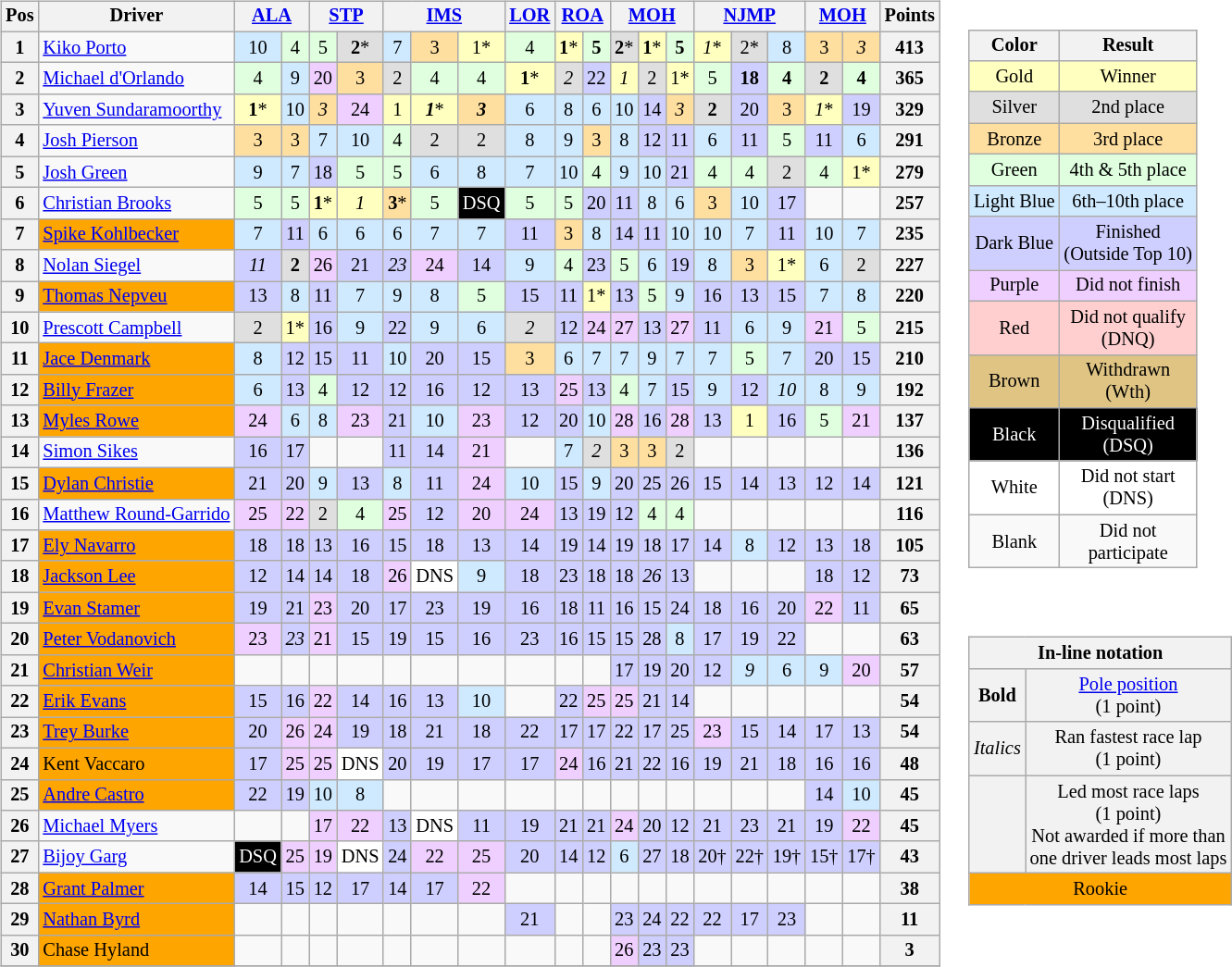<table>
<tr>
<td valign="top"><br><table class="wikitable" style="font-size:85%; text-align:center">
<tr valign="top">
<th valign="middle">Pos</th>
<th valign="middle">Driver</th>
<th colspan="2"><a href='#'>ALA</a></th>
<th colspan="2"><a href='#'>STP</a></th>
<th colspan="3"><a href='#'>IMS</a></th>
<th><a href='#'>LOR</a></th>
<th colspan="2"><a href='#'>ROA</a></th>
<th colspan="3"><a href='#'>MOH</a></th>
<th colspan="3"><a href='#'>NJMP</a></th>
<th colspan="2"><a href='#'>MOH</a></th>
<th valign="middle">Points</th>
</tr>
<tr>
<th>1</th>
<td align="left"> <a href='#'>Kiko Porto</a></td>
<td style="background:#CFEAFF;">10</td>
<td style="background:#DFFFDF;">4</td>
<td style="background:#DFFFDF;">5</td>
<td style="background:#DFDFDF;"><strong>2</strong>*</td>
<td style="background:#CFEAFF;">7</td>
<td style="background:#FFDF9F;">3</td>
<td style="background:#FFFFBF;">1*</td>
<td style="background:#DFFFDF;">4</td>
<td style="background:#FFFFBF;"><strong>1</strong>*</td>
<td style="background:#DFFFDF;"><strong>5</strong></td>
<td style="background:#DFDFDF;"><strong>2</strong>*</td>
<td style="background:#FFFFBF;"><strong>1</strong>*</td>
<td style="background:#DFFFDF;"><strong>5</strong></td>
<td style="background:#FFFFBF;"><em>1</em>*</td>
<td style="background:#DFDFDF;">2*</td>
<td style="background:#CFEAFF;">8</td>
<td style="background:#FFDF9F;">3</td>
<td style="background:#FFDF9F;"><em>3</em></td>
<th>413</th>
</tr>
<tr>
<th>2</th>
<td align="left"> <a href='#'>Michael d'Orlando</a></td>
<td style="background:#DFFFDF;">4</td>
<td style="background:#CFEAFF;">9</td>
<td style="background:#EFCFFF;">20</td>
<td style="background:#FFDF9F;">3</td>
<td style="background:#DFDFDF;">2</td>
<td style="background:#DFFFDF;">4</td>
<td style="background:#DFFFDF;">4</td>
<td style="background:#FFFFBF;"><strong>1</strong>*</td>
<td style="background:#DFDFDF;"><em>2</em></td>
<td style="background:#CFCFFF;">22</td>
<td style="background:#FFFFBF;"><em>1</em></td>
<td style="background:#DFDFDF;">2</td>
<td style="background:#FFFFBF;">1*</td>
<td style="background:#DFFFDF;">5</td>
<td style="background:#CFCFFF;"><strong>18</strong></td>
<td style="background:#DFFFDF;"><strong>4</strong></td>
<td style="background:#DFDFDF;"><strong>2</strong></td>
<td style="background:#DFFFDF;"><strong>4</strong></td>
<th>365</th>
</tr>
<tr>
<th>3</th>
<td align="left"> <a href='#'>Yuven Sundaramoorthy</a></td>
<td style="background:#FFFFBF;"><strong>1</strong>*</td>
<td style="background:#CFEAFF;">10</td>
<td style="background:#FFDF9F;"><em>3</em></td>
<td style="background:#EFCFFF;">24</td>
<td style="background:#FFFFBF;">1</td>
<td style="background:#FFFFBF;"><strong><em>1</em></strong>*</td>
<td style="background:#FFDF9F;"><strong><em>3</em></strong></td>
<td style="background:#CFEAFF;">6</td>
<td style="background:#CFEAFF;">8</td>
<td style="background:#CFEAFF;">6</td>
<td style="background:#CFEAFF;">10</td>
<td style="background:#CFCFFF;">14</td>
<td style="background:#FFDF9F;"><em>3</em></td>
<td style="background:#DFDFDF;"><strong>2</strong></td>
<td style="background:#CFCFFF;">20</td>
<td style="background:#FFDF9F;">3</td>
<td style="background:#FFFFBF;"><em>1</em>*</td>
<td style="background:#CFCFFF;">19</td>
<th>329</th>
</tr>
<tr>
<th>4</th>
<td align="left"> <a href='#'>Josh Pierson</a></td>
<td style="background:#FFDF9F;">3</td>
<td style="background:#FFDF9F;">3</td>
<td style="background:#CFEAFF;">7</td>
<td style="background:#CFEAFF;">10</td>
<td style="background:#DFFFDF;">4</td>
<td style="background:#DFDFDF;">2</td>
<td style="background:#DFDFDF;">2</td>
<td style="background:#CFEAFF;">8</td>
<td style="background:#CFEAFF;">9</td>
<td style="background:#FFDF9F;">3</td>
<td style="background:#CFEAFF;">8</td>
<td style="background:#CFCFFF;">12</td>
<td style="background:#CFCFFF;">11</td>
<td style="background:#CFEAFF;">6</td>
<td style="background:#CFCFFF;">11</td>
<td style="background:#DFFFDF;">5</td>
<td style="background:#CFCFFF;">11</td>
<td style="background:#CFEAFF;">6</td>
<th>291</th>
</tr>
<tr>
<th>5</th>
<td align="left"> <a href='#'>Josh Green</a></td>
<td style="background:#CFEAFF;">9</td>
<td style="background:#CFEAFF;">7</td>
<td style="background:#CFCFFF;">18</td>
<td style="background:#DFFFDF;">5</td>
<td style="background:#DFFFDF;">5</td>
<td style="background:#CFEAFF;">6</td>
<td style="background:#CFEAFF;">8</td>
<td style="background:#CFEAFF;">7</td>
<td style="background:#CFEAFF;">10</td>
<td style="background:#DFFFDF;">4</td>
<td style="background:#CFEAFF;">9</td>
<td style="background:#CFEAFF;">10</td>
<td style="background:#CFCFFF;">21</td>
<td style="background:#DFFFDF;">4</td>
<td style="background:#DFFFDF;">4</td>
<td style="background:#DFDFDF;">2</td>
<td style="background:#DFFFDF;">4</td>
<td style="background:#FFFFBF;">1*</td>
<th>279</th>
</tr>
<tr>
<th>6</th>
<td align="left"> <a href='#'>Christian Brooks</a></td>
<td style="background:#DFFFDF;">5</td>
<td style="background:#DFFFDF;">5</td>
<td style="background:#FFFFBF;"><strong>1</strong>*</td>
<td style="background:#FFFFBF;"><em>1</em></td>
<td style="background:#FFDF9F;"><strong>3</strong>*</td>
<td style="background:#DFFFDF;">5</td>
<td style="background:#000000; color:white;">DSQ</td>
<td style="background:#DFFFDF;">5</td>
<td style="background:#DFFFDF;">5</td>
<td style="background:#CFCFFF;">20</td>
<td style="background:#CFCFFF;">11</td>
<td style="background:#CFEAFF;">8</td>
<td style="background:#CFEAFF;">6</td>
<td style="background:#FFDF9F;">3</td>
<td style="background:#CFEAFF;">10</td>
<td style="background:#CFCFFF;">17</td>
<td></td>
<td></td>
<th>257</th>
</tr>
<tr>
<th>7</th>
<td style="background:Orange;" align="left"> <a href='#'>Spike Kohlbecker</a></td>
<td style="background:#CFEAFF;">7</td>
<td style="background:#CFCFFF;">11</td>
<td style="background:#CFEAFF;">6</td>
<td style="background:#CFEAFF;">6</td>
<td style="background:#CFEAFF;">6</td>
<td style="background:#CFEAFF;">7</td>
<td style="background:#CFEAFF;">7</td>
<td style="background:#CFCFFF;">11</td>
<td style="background:#FFDF9F;">3</td>
<td style="background:#CFEAFF;">8</td>
<td style="background:#CFCFFF;">14</td>
<td style="background:#CFCFFF;">11</td>
<td style="background:#CFEAFF;">10</td>
<td style="background:#CFEAFF;">10</td>
<td style="background:#CFEAFF;">7</td>
<td style="background:#CFCFFF;">11</td>
<td style="background:#CFEAFF;">10</td>
<td style="background:#CFEAFF;">7</td>
<th>235</th>
</tr>
<tr>
<th>8</th>
<td align="left"> <a href='#'>Nolan Siegel</a></td>
<td style="background:#CFCFFF;"><em>11</em></td>
<td style="background:#DFDFDF;"><strong>2</strong></td>
<td style="background:#EFCFFF;">26</td>
<td style="background:#CFCFFF;">21</td>
<td style="background:#CFCFFF;"><em>23</em></td>
<td style="background:#EFCFFF;">24</td>
<td style="background:#CFCFFF;">14</td>
<td style="background:#CFEAFF;">9</td>
<td style="background:#DFFFDF;">4</td>
<td style="background:#CFCFFF;">23</td>
<td style="background:#DFFFDF;">5</td>
<td style="background:#CFEAFF;">6</td>
<td style="background:#CFCFFF;">19</td>
<td style="background:#CFEAFF;">8</td>
<td style="background:#FFDF9F;">3</td>
<td style="background:#FFFFBF;">1*</td>
<td style="background:#CFEAFF;">6</td>
<td style="background:#DFDFDF;">2</td>
<th>227</th>
</tr>
<tr>
<th>9</th>
<td style="background:Orange;" align="left"> <a href='#'>Thomas Nepveu</a></td>
<td style="background:#CFCFFF;">13</td>
<td style="background:#CFEAFF;">8</td>
<td style="background:#CFCFFF;">11</td>
<td style="background:#CFEAFF;">7</td>
<td style="background:#CFEAFF;">9</td>
<td style="background:#CFEAFF;">8</td>
<td style="background:#DFFFDF;">5</td>
<td style="background:#CFCFFF;">15</td>
<td style="background:#CFCFFF;">11</td>
<td style="background:#FFFFBF;">1*</td>
<td style="background:#CFCFFF;">13</td>
<td style="background:#DFFFDF;">5</td>
<td style="background:#CFEAFF;">9</td>
<td style="background:#CFCFFF;">16</td>
<td style="background:#CFCFFF;">13</td>
<td style="background:#CFCFFF;">15</td>
<td style="background:#CFEAFF;">7</td>
<td style="background:#CFEAFF;">8</td>
<th>220</th>
</tr>
<tr>
<th>10</th>
<td align="left"> <a href='#'>Prescott Campbell</a></td>
<td style="background:#DFDFDF;">2</td>
<td style="background:#FFFFBF;">1*</td>
<td style="background:#CFCFFF;">16</td>
<td style="background:#CFEAFF;">9</td>
<td style="background:#CFCFFF;">22</td>
<td style="background:#CFEAFF;">9</td>
<td style="background:#CFEAFF;">6</td>
<td style="background:#DFDFDF;"><em>2</em></td>
<td style="background:#CFCFFF;">12</td>
<td style="background:#EFCFFF;">24</td>
<td style="background:#EFCFFF;">27</td>
<td style="background:#CFCFFF;">13</td>
<td style="background:#EFCFFF;">27</td>
<td style="background:#CFCFFF;">11</td>
<td style="background:#CFEAFF;">6</td>
<td style="background:#CFEAFF;">9</td>
<td style="background:#EFCFFF;">21</td>
<td style="background:#DFFFDF;">5</td>
<th>215</th>
</tr>
<tr>
<th>11</th>
<td style="background:Orange;" align="left"> <a href='#'>Jace Denmark</a></td>
<td style="background:#CFEAFF;">8</td>
<td style="background:#CFCFFF;">12</td>
<td style="background:#CFCFFF;">15</td>
<td style="background:#CFCFFF;">11</td>
<td style="background:#CFEAFF;">10</td>
<td style="background:#CFCFFF;">20</td>
<td style="background:#CFCFFF;">15</td>
<td style="background:#FFDF9F;">3</td>
<td style="background:#CFEAFF;">6</td>
<td style="background:#CFEAFF;">7</td>
<td style="background:#CFEAFF;">7</td>
<td style="background:#CFEAFF;">9</td>
<td style="background:#CFEAFF;">7</td>
<td style="background:#CFEAFF;">7</td>
<td style="background:#DFFFDF;">5</td>
<td style="background:#CFEAFF;">7</td>
<td style="background:#CFCFFF;">20</td>
<td style="background:#CFCFFF;">15</td>
<th>210</th>
</tr>
<tr>
<th>12</th>
<td style="background:Orange;" align="left"> <a href='#'>Billy Frazer</a></td>
<td style="background:#CFEAFF;">6</td>
<td style="background:#CFCFFF;">13</td>
<td style="background:#DFFFDF;">4</td>
<td style="background:#CFCFFF;">12</td>
<td style="background:#CFCFFF;">12</td>
<td style="background:#CFCFFF;">16</td>
<td style="background:#CFCFFF;">12</td>
<td style="background:#CFCFFF;">13</td>
<td style="background:#EFCFFF;">25</td>
<td style="background:#CFCFFF;">13</td>
<td style="background:#DFFFDF;">4</td>
<td style="background:#CFEAFF;">7</td>
<td style="background:#CFCFFF;">15</td>
<td style="background:#CFEAFF;">9</td>
<td style="background:#CFCFFF;">12</td>
<td style="background:#CFEAFF;"><em>10</em></td>
<td style="background:#CFEAFF;">8</td>
<td style="background:#CFEAFF;">9</td>
<th>192</th>
</tr>
<tr>
<th>13</th>
<td style="background:Orange;" align="left"> <a href='#'>Myles Rowe</a></td>
<td style="background:#EFCFFF;">24</td>
<td style="background:#CFEAFF;">6</td>
<td style="background:#CFEAFF;">8</td>
<td style="background:#EFCFFF;">23</td>
<td style="background:#CFCFFF;">21</td>
<td style="background:#CFEAFF;">10</td>
<td style="background:#EFCFFF;">23</td>
<td style="background:#CFCFFF;">12</td>
<td style="background:#CFCFFF;">20</td>
<td style="background:#CFEAFF;">10</td>
<td style="background:#EFCFFF;">28</td>
<td style="background:#CFCFFF;">16</td>
<td style="background:#EFCFFF;">28</td>
<td style="background:#CFCFFF;">13</td>
<td style="background:#FFFFBF;">1</td>
<td style="background:#CFCFFF;">16</td>
<td style="background:#DFFFDF;">5</td>
<td style="background:#EFCFFF;">21</td>
<th>137</th>
</tr>
<tr>
<th>14</th>
<td align="left"> <a href='#'>Simon Sikes</a></td>
<td style="background:#CFCFFF;">16</td>
<td style="background:#CFCFFF;">17</td>
<td></td>
<td></td>
<td style="background:#CFCFFF;">11</td>
<td style="background:#CFCFFF;">14</td>
<td style="background:#EFCFFF;">21</td>
<td></td>
<td style="background:#CFEAFF;">7</td>
<td style="background:#DFDFDF;"><em>2</em></td>
<td style="background:#FFDF9F;">3</td>
<td style="background:#FFDF9F;">3</td>
<td style="background:#DFDFDF;">2</td>
<td></td>
<td></td>
<td></td>
<td></td>
<td></td>
<th>136</th>
</tr>
<tr>
<th>15</th>
<td style="background:Orange;" align="left"> <a href='#'>Dylan Christie</a></td>
<td style="background:#CFCFFF;">21</td>
<td style="background:#CFCFFF;">20</td>
<td style="background:#CFEAFF;">9</td>
<td style="background:#CFCFFF;">13</td>
<td style="background:#CFEAFF;">8</td>
<td style="background:#CFCFFF;">11</td>
<td style="background:#EFCFFF;">24</td>
<td style="background:#CFEAFF;">10</td>
<td style="background:#CFCFFF;">15</td>
<td style="background:#CFEAFF;">9</td>
<td style="background:#CFCFFF;">20</td>
<td style="background:#CFCFFF;">25</td>
<td style="background:#CFCFFF;">26</td>
<td style="background:#CFCFFF;">15</td>
<td style="background:#CFCFFF;">14</td>
<td style="background:#CFCFFF;">13</td>
<td style="background:#CFCFFF;">12</td>
<td style="background:#CFCFFF;">14</td>
<th>121</th>
</tr>
<tr>
<th>16</th>
<td align="left" nowrap> <a href='#'>Matthew Round-Garrido</a></td>
<td style="background:#EFCFFF;">25</td>
<td style="background:#EFCFFF;">22</td>
<td style="background:#DFDFDF;">2</td>
<td style="background:#DFFFDF;">4</td>
<td style="background:#EFCFFF;">25</td>
<td style="background:#CFCFFF;">12</td>
<td style="background:#EFCFFF;">20</td>
<td style="background:#EFCFFF;">24</td>
<td style="background:#CFCFFF;">13</td>
<td style="background:#CFCFFF;">19</td>
<td style="background:#CFCFFF;">12</td>
<td style="background:#DFFFDF;">4</td>
<td style="background:#DFFFDF;">4</td>
<td></td>
<td></td>
<td></td>
<td></td>
<td></td>
<th>116</th>
</tr>
<tr>
<th>17</th>
<td style="background:Orange;" align="left"> <a href='#'>Ely Navarro</a></td>
<td style="background:#CFCFFF;">18</td>
<td style="background:#CFCFFF;">18</td>
<td style="background:#CFCFFF;">13</td>
<td style="background:#CFCFFF;">16</td>
<td style="background:#CFCFFF;">15</td>
<td style="background:#CFCFFF;">18</td>
<td style="background:#CFCFFF;">13</td>
<td style="background:#CFCFFF;">14</td>
<td style="background:#CFCFFF;">19</td>
<td style="background:#CFCFFF;">14</td>
<td style="background:#CFCFFF;">19</td>
<td style="background:#CFCFFF;">18</td>
<td style="background:#CFCFFF;">17</td>
<td style="background:#CFCFFF;">14</td>
<td style="background:#CFEAFF;">8</td>
<td style="background:#CFCFFF;">12</td>
<td style="background:#CFCFFF;">13</td>
<td style="background:#CFCFFF;">18</td>
<th>105</th>
</tr>
<tr>
<th>18</th>
<td style="background:Orange;" align="left"> <a href='#'>Jackson Lee</a></td>
<td style="background:#CFCFFF;">12</td>
<td style="background:#CFCFFF;">14</td>
<td style="background:#CFCFFF;">14</td>
<td style="background:#CFCFFF;">18</td>
<td style="background:#EFCFFF;">26</td>
<td style="background:#FFFFFF;">DNS</td>
<td style="background:#CFEAFF;">9</td>
<td style="background:#CFCFFF;">18</td>
<td style="background:#CFCFFF;">23</td>
<td style="background:#CFCFFF;">18</td>
<td style="background:#CFCFFF;">18</td>
<td style="background:#CFCFFF;"><em>26</em></td>
<td style="background:#CFCFFF;">13</td>
<td></td>
<td></td>
<td></td>
<td style="background:#CFCFFF;">18</td>
<td style="background:#CFCFFF;">12</td>
<th>73</th>
</tr>
<tr>
<th>19</th>
<td style="background:Orange;" align="left"> <a href='#'>Evan Stamer</a></td>
<td style="background:#CFCFFF;">19</td>
<td style="background:#CFCFFF;">21</td>
<td style="background:#EFCFFF;">23</td>
<td style="background:#CFCFFF;">20</td>
<td style="background:#CFCFFF;">17</td>
<td style="background:#CFCFFF;">23</td>
<td style="background:#CFCFFF;">19</td>
<td style="background:#CFCFFF;">16</td>
<td style="background:#CFCFFF;">18</td>
<td style="background:#CFCFFF;">11</td>
<td style="background:#CFCFFF;">16</td>
<td style="background:#CFCFFF;">15</td>
<td style="background:#CFCFFF;">24</td>
<td style="background:#CFCFFF;">18</td>
<td style="background:#CFCFFF;">16</td>
<td style="background:#CFCFFF;">20</td>
<td style="background:#EFCFFF;">22</td>
<td style="background:#CFCFFF;">11</td>
<th>65</th>
</tr>
<tr>
<th>20</th>
<td style="background:Orange;" align="left"> <a href='#'>Peter Vodanovich</a></td>
<td style="background:#EFCFFF;">23</td>
<td style="background:#CFCFFF;"><em>23</em></td>
<td style="background:#EFCFFF;">21</td>
<td style="background:#CFCFFF;">15</td>
<td style="background:#CFCFFF;">19</td>
<td style="background:#CFCFFF;">15</td>
<td style="background:#CFCFFF;">16</td>
<td style="background:#CFCFFF;">23</td>
<td style="background:#CFCFFF;">16</td>
<td style="background:#CFCFFF;">15</td>
<td style="background:#CFCFFF;">15</td>
<td style="background:#CFCFFF;">28</td>
<td style="background:#CFEAFF;">8</td>
<td style="background:#CFCFFF;">17</td>
<td style="background:#CFCFFF;">19</td>
<td style="background:#CFCFFF;">22</td>
<td></td>
<td></td>
<th>63</th>
</tr>
<tr>
<th>21</th>
<td style="background:Orange;" align="left"> <a href='#'>Christian Weir</a></td>
<td></td>
<td></td>
<td></td>
<td></td>
<td></td>
<td></td>
<td></td>
<td></td>
<td></td>
<td></td>
<td style="background:#CFCFFF;">17</td>
<td style="background:#CFCFFF;">19</td>
<td style="background:#CFCFFF;">20</td>
<td style="background:#CFCFFF;">12</td>
<td style="background:#CFEAFF;"><em>9</em></td>
<td style="background:#CFEAFF;">6</td>
<td style="background:#CFEAFF;">9</td>
<td style="background:#EFCFFF;">20</td>
<th>57</th>
</tr>
<tr>
<th>22</th>
<td style="background:Orange;" align="left"> <a href='#'>Erik Evans</a></td>
<td style="background:#CFCFFF;">15</td>
<td style="background:#CFCFFF;">16</td>
<td style="background:#EFCFFF;">22</td>
<td style="background:#CFCFFF;">14</td>
<td style="background:#CFCFFF;">16</td>
<td style="background:#CFCFFF;">13</td>
<td style="background:#CFEAFF;">10</td>
<td></td>
<td style="background:#CFCFFF;">22</td>
<td style="background:#EFCFFF;">25</td>
<td style="background:#EFCFFF;">25</td>
<td style="background:#CFCFFF;">21</td>
<td style="background:#CFCFFF;">14</td>
<td></td>
<td></td>
<td></td>
<td></td>
<td></td>
<th>54</th>
</tr>
<tr>
<th>23</th>
<td style="background:Orange;" align="left"> <a href='#'>Trey Burke</a></td>
<td style="background:#CFCFFF;">20</td>
<td style="background:#EFCFFF;">26</td>
<td style="background:#EFCFFF;">24</td>
<td style="background:#CFCFFF;">19</td>
<td style="background:#CFCFFF;">18</td>
<td style="background:#CFCFFF;">21</td>
<td style="background:#CFCFFF;">18</td>
<td style="background:#CFCFFF;">22</td>
<td style="background:#CFCFFF;">17</td>
<td style="background:#CFCFFF;">17</td>
<td style="background:#CFCFFF;">22</td>
<td style="background:#CFCFFF;">17</td>
<td style="background:#CFCFFF;">25</td>
<td style="background:#EFCFFF;">23</td>
<td style="background:#CFCFFF;">15</td>
<td style="background:#CFCFFF;">14</td>
<td style="background:#CFCFFF;">17</td>
<td style="background:#CFCFFF;">13</td>
<th>54</th>
</tr>
<tr>
<th>24</th>
<td style="background:Orange;" align="left"> Kent Vaccaro</td>
<td style="background:#CFCFFF;">17</td>
<td style="background:#EFCFFF;">25</td>
<td style="background:#EFCFFF;">25</td>
<td style="background:#FFFFFF;">DNS</td>
<td style="background:#CFCFFF;">20</td>
<td style="background:#CFCFFF;">19</td>
<td style="background:#CFCFFF;">17</td>
<td style="background:#CFCFFF;">17</td>
<td style="background:#EFCFFF;">24</td>
<td style="background:#CFCFFF;">16</td>
<td style="background:#CFCFFF;">21</td>
<td style="background:#CFCFFF;">22</td>
<td style="background:#CFCFFF;">16</td>
<td style="background:#CFCFFF;">19</td>
<td style="background:#CFCFFF;">21</td>
<td style="background:#CFCFFF;">18</td>
<td style="background:#CFCFFF;">16</td>
<td style="background:#CFCFFF;">16</td>
<th>48</th>
</tr>
<tr>
<th>25</th>
<td style="background:Orange;" align="left"> <a href='#'>Andre Castro</a></td>
<td style="background:#CFCFFF;">22</td>
<td style="background:#CFCFFF;">19</td>
<td style="background:#CFEAFF;">10</td>
<td style="background:#CFEAFF;">8</td>
<td></td>
<td></td>
<td></td>
<td></td>
<td></td>
<td></td>
<td></td>
<td></td>
<td></td>
<td></td>
<td></td>
<td></td>
<td style="background:#CFCFFF;">14</td>
<td style="background:#CFEAFF;">10</td>
<th>45</th>
</tr>
<tr>
<th>26</th>
<td align="left"> <a href='#'>Michael Myers</a></td>
<td></td>
<td></td>
<td style="background:#EFCFFF;">17</td>
<td style="background:#EFCFFF;">22</td>
<td style="background:#CFCFFF;">13</td>
<td style="background:#FFFFFF;">DNS</td>
<td style="background:#CFCFFF;">11</td>
<td style="background:#CFCFFF;">19</td>
<td style="background:#CFCFFF;">21</td>
<td style="background:#CFCFFF;">21</td>
<td style="background:#EFCFFF;">24</td>
<td style="background:#CFCFFF;">20</td>
<td style="background:#CFCFFF;">12</td>
<td style="background:#CFCFFF;">21</td>
<td style="background:#CFCFFF;">23</td>
<td style="background:#CFCFFF;">21</td>
<td style="background:#CFCFFF;">19</td>
<td style="background:#EFCFFF;">22</td>
<th>45</th>
</tr>
<tr>
<th>27</th>
<td align="left"> <a href='#'>Bijoy Garg</a></td>
<td style="background:#000000; color:white;">DSQ</td>
<td style="background:#EFCFFF;">25</td>
<td style="background:#EFCFFF;">19</td>
<td style="background:#FFFFFF;">DNS</td>
<td style="background:#CFCFFF;">24</td>
<td style="background:#EFCFFF;">22</td>
<td style="background:#EFCFFF;">25</td>
<td style="background:#CFCFFF;">20</td>
<td style="background:#CFCFFF;">14</td>
<td style="background:#CFCFFF;">12</td>
<td style="background:#CFEAFF;">6</td>
<td style="background:#CFCFFF;">27</td>
<td style="background:#CFCFFF;">18</td>
<td style="background:#CFCFFF;">20†</td>
<td style="background:#CFCFFF;">22†</td>
<td style="background:#CFCFFF;">19†</td>
<td style="background:#CFCFFF;">15†</td>
<td style="background:#CFCFFF;">17†</td>
<th>43</th>
</tr>
<tr>
<th>28</th>
<td style="background:Orange;" align="left"> <a href='#'>Grant Palmer</a></td>
<td style="background:#CFCFFF;">14</td>
<td style="background:#CFCFFF;">15</td>
<td style="background:#CFCFFF;">12</td>
<td style="background:#CFCFFF;">17</td>
<td style="background:#CFCFFF;">14</td>
<td style="background:#CFCFFF;">17</td>
<td style="background:#EFCFFF;">22</td>
<td></td>
<td></td>
<td></td>
<td></td>
<td></td>
<td></td>
<td></td>
<td></td>
<td></td>
<td></td>
<td></td>
<th>38</th>
</tr>
<tr>
<th>29</th>
<td style="background:Orange;" align="left"> <a href='#'>Nathan Byrd</a></td>
<td></td>
<td></td>
<td></td>
<td></td>
<td></td>
<td></td>
<td></td>
<td style="background:#CFCFFF;">21</td>
<td></td>
<td></td>
<td style="background:#CFCFFF;">23</td>
<td style="background:#CFCFFF;">24</td>
<td style="background:#CFCFFF;">22</td>
<td style="background:#CFCFFF;">22</td>
<td style="background:#CFCFFF;">17</td>
<td style="background:#CFCFFF;">23</td>
<td></td>
<td></td>
<th>11</th>
</tr>
<tr>
<th>30</th>
<td style="background:Orange;" align="left"> Chase Hyland</td>
<td></td>
<td></td>
<td></td>
<td></td>
<td></td>
<td></td>
<td></td>
<td></td>
<td></td>
<td></td>
<td style="background:#EFCFFF;">26</td>
<td style="background:#CFCFFF;">23</td>
<td style="background:#CFCFFF;">23</td>
<td></td>
<td></td>
<td></td>
<td></td>
<td></td>
<th>3</th>
</tr>
<tr>
</tr>
</table>
</td>
<td valign="top"><br><table>
<tr>
<td><br><table style="margin-right:0; font-size:85%; text-align:center;" class="wikitable">
<tr>
<th>Color</th>
<th>Result</th>
</tr>
<tr style="background:#FFFFBF;">
<td>Gold</td>
<td>Winner</td>
</tr>
<tr style="background:#DFDFDF;">
<td>Silver</td>
<td>2nd place</td>
</tr>
<tr style="background:#FFDF9F;">
<td>Bronze</td>
<td>3rd place</td>
</tr>
<tr style="background:#DFFFDF;">
<td>Green</td>
<td>4th & 5th place</td>
</tr>
<tr style="background:#CFEAFF;">
<td>Light Blue</td>
<td>6th–10th place</td>
</tr>
<tr style="background:#CFCFFF;">
<td>Dark Blue</td>
<td>Finished<br>(Outside Top 10)</td>
</tr>
<tr style="background:#EFCFFF;">
<td>Purple</td>
<td>Did not finish</td>
</tr>
<tr style="background:#FFCFCF;">
<td>Red</td>
<td>Did not qualify<br>(DNQ)</td>
</tr>
<tr style="background:#DFC484;">
<td>Brown</td>
<td>Withdrawn<br>(Wth)</td>
</tr>
<tr style="background:#000000; color:white;">
<td>Black</td>
<td>Disqualified<br>(DSQ)</td>
</tr>
<tr style="background:#FFFFFF;">
<td>White</td>
<td>Did not start<br>(DNS)</td>
</tr>
<tr>
<td>Blank</td>
<td>Did not<br>participate</td>
</tr>
</table>
</td>
</tr>
<tr>
<td><br><table style="margin-right:0; font-size:85%; text-align:center;" class="wikitable">
<tr>
<td style="background:#F2F2F2;" align=center colspan=2><strong>In-line notation</strong></td>
</tr>
<tr>
<td style="background:#F2F2F2;" align=center><strong>Bold</strong></td>
<td style="background:#F2F2F2;" align=center><a href='#'>Pole position</a><br>(1 point)</td>
</tr>
<tr>
<td style="background:#F2F2F2;" align=center><em>Italics</em></td>
<td style="background:#F2F2F2;" align=center>Ran fastest race lap<br>(1 point)</td>
</tr>
<tr>
<td style="background:#F2F2F2;" align=center></td>
<td style="background:#F2F2F2;" align=center>Led most race laps<br>(1 point)<br>Not awarded if more than<br>one driver leads most laps</td>
</tr>
<tr>
<td style="background:Orange;" align=center colspan=2>Rookie</td>
</tr>
</table>
</td>
</tr>
</table>
</td>
</tr>
</table>
